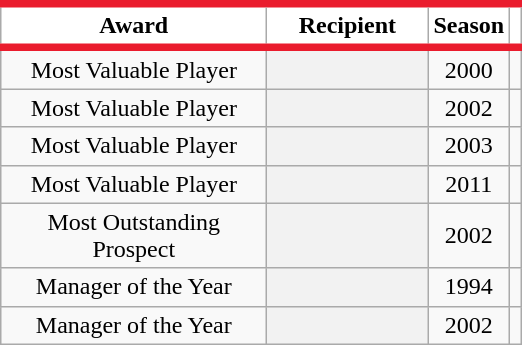<table class="wikitable sortable plainrowheaders" style="text-align:center">
<tr>
<th width="170px" scope="col" style="background-color:#ffffff; border-top:#EA1C2D 5px solid; border-bottom:#EA1C2D 5px solid">Award</th>
<th width="100px" scope="col" style="background-color:#ffffff; border-top:#EA1C2D 5px solid; border-bottom:#EA1C2D 5px solid">Recipient</th>
<th scope="col" style="background-color:#ffffff; border-top:#EA1C2D 5px solid; border-bottom:#EA1C2D 5px solid">Season</th>
<th class="unsortable" scope="col" style="background-color:#ffffff; border-top:#EA1C2D 5px solid; border-bottom:#EA1C2D 5px solid"></th>
</tr>
<tr>
<td>Most Valuable Player</td>
<th scope="row" style="text-align:center"></th>
<td>2000</td>
<td></td>
</tr>
<tr>
<td>Most Valuable Player</td>
<th scope="row" style="text-align:center"></th>
<td>2002</td>
<td></td>
</tr>
<tr>
<td>Most Valuable Player</td>
<th scope="row" style="text-align:center"></th>
<td>2003</td>
<td></td>
</tr>
<tr>
<td>Most Valuable Player</td>
<th scope="row" style="text-align:center"></th>
<td>2011</td>
<td></td>
</tr>
<tr>
<td>Most Outstanding Prospect</td>
<th scope="row" style="text-align:center"></th>
<td>2002</td>
<td></td>
</tr>
<tr>
<td>Manager of the Year</td>
<th scope="row" style="text-align:center"></th>
<td>1994</td>
<td></td>
</tr>
<tr>
<td>Manager of the Year</td>
<th scope="row" style="text-align:center"></th>
<td>2002</td>
<td></td>
</tr>
</table>
